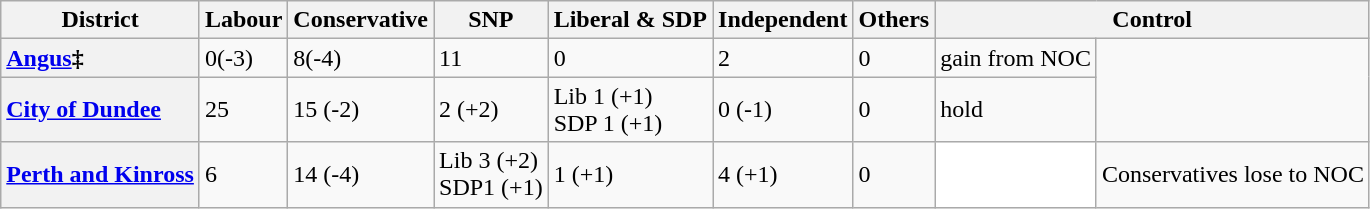<table class="wikitable">
<tr>
<th scope="col">District</th>
<th scope="col">Labour</th>
<th scope="col">Conservative</th>
<th scope="col">SNP</th>
<th scope="col">Liberal & SDP</th>
<th scope="col">Independent</th>
<th scope="col">Others</th>
<th scope="col" colspan=2>Control<br></th>
</tr>
<tr>
<th scope="row" style="text-align: left;"><a href='#'>Angus</a>‡</th>
<td>0(-3)</td>
<td>8(-4)</td>
<td>11</td>
<td>0</td>
<td>2</td>
<td>0</td>
<td> gain from NOC</td>
</tr>
<tr>
<th scope="row" style="text-align: left;"><a href='#'>City of Dundee</a></th>
<td>25</td>
<td>15 (-2)</td>
<td>2 (+2)</td>
<td>Lib 1 (+1)<br>SDP 1 (+1)</td>
<td>0 (-1)</td>
<td>0</td>
<td> hold</td>
</tr>
<tr>
<th scope="row" style="text-align: left;"><a href='#'>Perth and Kinross</a></th>
<td>6</td>
<td>14 (-4)</td>
<td>Lib 3 (+2)<br>SDP1 (+1)</td>
<td>1 (+1)</td>
<td>4 (+1)</td>
<td>0</td>
<td bgcolor=white></td>
<td>Conservatives lose to NOC</td>
</tr>
</table>
